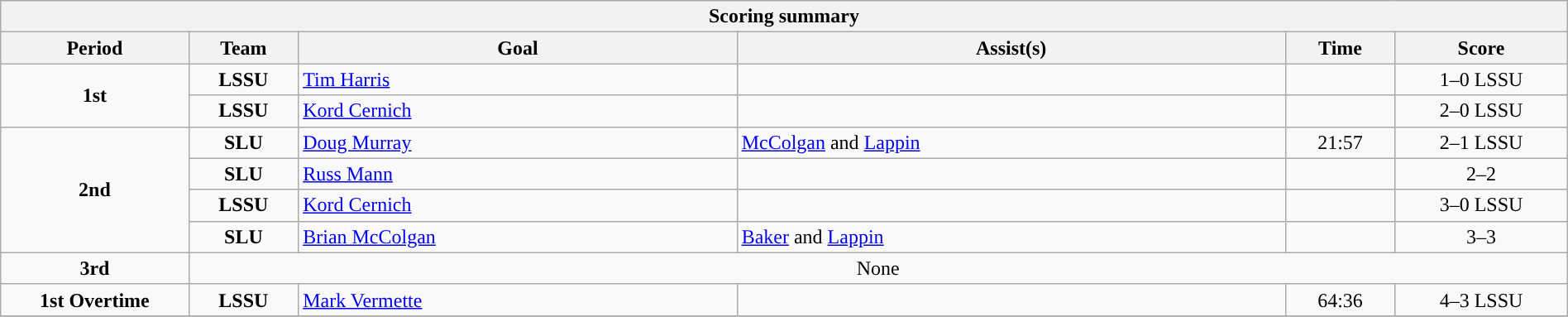<table style="width:100%;" class="wikitable">
<tr>
<th colspan=6>Scoring summary</th>
</tr>
<tr>
<th style="width:12%;">Period</th>
<th style="width:7%;">Team</th>
<th style="width:28%;">Goal</th>
<th style="width:35%;">Assist(s)</th>
<th style="width:7%;">Time</th>
<th style="width:11%;">Score</th>
</tr>
<tr>
<td style="text-align:center;" rowspan="2"><strong>1st</strong></td>
<td align=center><strong>LSSU</strong></td>
<td><a href='#'>Tim Harris</a></td>
<td></td>
<td align=center></td>
<td align=center>1–0 LSSU</td>
</tr>
<tr>
<td align=center><strong>LSSU</strong></td>
<td><a href='#'>Kord Cernich</a></td>
<td></td>
<td align=center></td>
<td align=center>2–0 LSSU</td>
</tr>
<tr>
<td style="text-align:center;" rowspan="4"><strong>2nd</strong></td>
<td align=center><strong>SLU</strong></td>
<td><a href='#'>Doug Murray</a></td>
<td><a href='#'>McColgan</a> and <a href='#'>Lappin</a></td>
<td align=center>21:57</td>
<td align=center>2–1 LSSU</td>
</tr>
<tr>
<td align=center><strong>SLU</strong></td>
<td><a href='#'>Russ Mann</a></td>
<td></td>
<td align=center></td>
<td align=center>2–2</td>
</tr>
<tr>
<td align=center><strong>LSSU</strong></td>
<td><a href='#'>Kord Cernich</a></td>
<td></td>
<td align=center></td>
<td align=center>3–0 LSSU</td>
</tr>
<tr>
<td align=center><strong>SLU</strong></td>
<td><a href='#'>Brian McColgan</a></td>
<td><a href='#'>Baker</a> and <a href='#'>Lappin</a></td>
<td align=center></td>
<td align=center>3–3</td>
</tr>
<tr>
<td style="text-align:center;" rowspan="1"><strong>3rd</strong></td>
<td colspan=5; align=center>None</td>
</tr>
<tr>
<td style="text-align:center;" rowspan="1"><strong>1st Overtime</strong></td>
<td align=center><strong>LSSU</strong></td>
<td><a href='#'>Mark Vermette</a></td>
<td></td>
<td align=center>64:36</td>
<td align=center>4–3 LSSU</td>
</tr>
<tr>
</tr>
</table>
